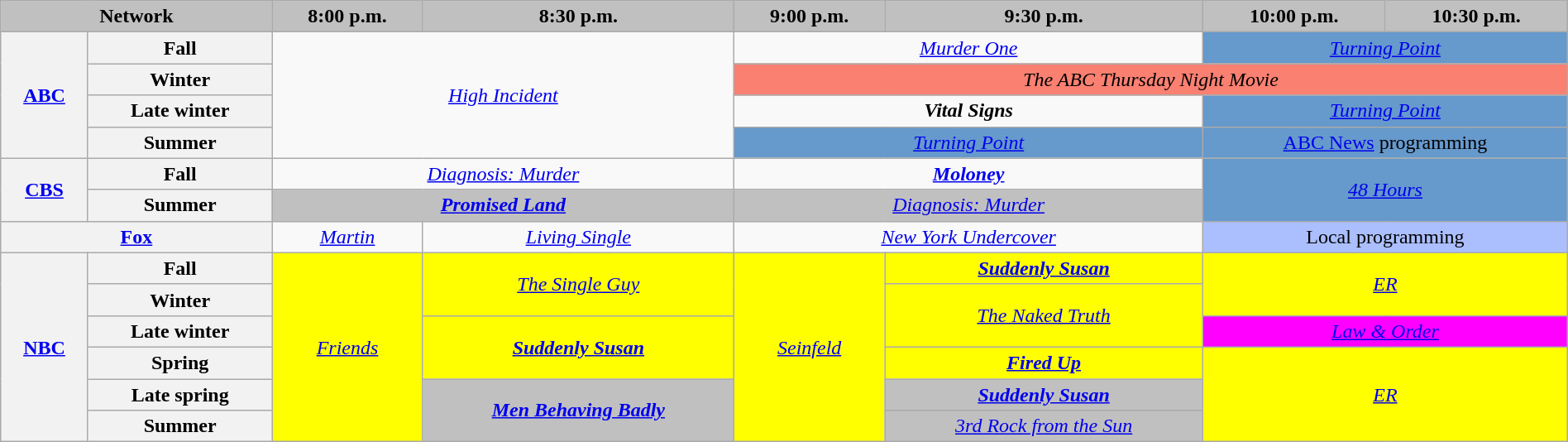<table class="wikitable" style="width:100%;margin-right:0;text-align:center">
<tr>
<th colspan="2" style="background-color:#C0C0C0">Network</th>
<th style="background-color:#C0C0C0;text-align:center">8:00 p.m.</th>
<th style="background-color:#C0C0C0;text-align:center">8:30 p.m.</th>
<th style="background-color:#C0C0C0;text-align:center">9:00 p.m.</th>
<th style="background-color:#C0C0C0;text-align:center">9:30 p.m.</th>
<th style="background-color:#C0C0C0;text-align:center">10:00 p.m.</th>
<th style="background-color:#C0C0C0;text-align:center">10:30 p.m.</th>
</tr>
<tr>
<th rowspan="4"><a href='#'>ABC</a></th>
<th>Fall</th>
<td rowspan="4" colspan="2"><em><a href='#'>High Incident</a></em></td>
<td colspan="2"><em><a href='#'>Murder One</a></em></td>
<td colspan="2" style="background:#6699CC;"><em><a href='#'>Turning Point</a></em></td>
</tr>
<tr>
<th>Winter</th>
<td colspan="4" style="background:#FA8072;"><em>The ABC Thursday Night Movie</em></td>
</tr>
<tr>
<th>Late winter</th>
<td colspan="2"><strong><em>Vital Signs</em></strong></td>
<td colspan="2" style="background:#6699CC;"><em><a href='#'>Turning Point</a></em></td>
</tr>
<tr>
<th>Summer</th>
<td colspan="2" style="background:#6699CC;"><em><a href='#'>Turning Point</a></em></td>
<td colspan="2" style="background:#6699CC;"><a href='#'>ABC News</a> programming</td>
</tr>
<tr>
<th rowspan="2"><a href='#'>CBS</a></th>
<th>Fall</th>
<td colspan="2"><em><a href='#'>Diagnosis: Murder</a></em></td>
<td colspan="2"><strong><em><a href='#'>Moloney</a></em></strong></td>
<td colspan="2" rowspan="2" style="background:#6699CC;"><em><a href='#'>48 Hours</a></em></td>
</tr>
<tr>
<th>Summer</th>
<td colspan="2" style="background:#C0C0C0;"><strong><em><a href='#'>Promised Land</a></em></strong> </td>
<td colspan="2" style="background:#C0C0C0;"><em><a href='#'>Diagnosis: Murder</a></em> </td>
</tr>
<tr>
<th colspan="2"><a href='#'>Fox</a></th>
<td><em><a href='#'>Martin</a></em></td>
<td><em><a href='#'>Living Single</a></em></td>
<td colspan="2"><em><a href='#'>New York Undercover</a></em></td>
<td colspan="2" style="background:#abbfff;">Local programming</td>
</tr>
<tr>
<th rowspan="6"><a href='#'>NBC</a></th>
<th>Fall</th>
<td rowspan="6" style="background:yellow;"><em><a href='#'>Friends</a></em> </td>
<td rowspan="2" style="background:yellow;"><em><a href='#'>The Single Guy</a></em> </td>
<td rowspan="6" style="background:yellow;"><em><a href='#'>Seinfeld</a></em> </td>
<td style="background:yellow;"><strong><em><a href='#'>Suddenly Susan</a></em></strong> </td>
<td colspan="2" rowspan="2" style="background:yellow;"><em><a href='#'>ER</a></em> </td>
</tr>
<tr>
<th>Winter</th>
<td rowspan="2" style="background:yellow;"><em><a href='#'>The Naked Truth</a></em> </td>
</tr>
<tr>
<th>Late winter</th>
<td rowspan="2" style="background:yellow;"><strong><em><a href='#'>Suddenly Susan</a></em></strong> </td>
<td colspan="2" style="background:magenta;"><em><a href='#'>Law & Order</a></em> </td>
</tr>
<tr>
<th>Spring</th>
<td style="background:yellow;"><strong><em><a href='#'>Fired Up</a></em></strong> </td>
<td colspan="2"  rowspan="3" style="background:yellow;"><em><a href='#'>ER</a></em> </td>
</tr>
<tr>
<th>Late spring</th>
<td rowspan="2" style="background:#C0C0C0;"><strong><em><a href='#'>Men Behaving Badly</a></em></strong> </td>
<td style="background:#C0C0C0;"><strong><em><a href='#'>Suddenly Susan</a></em></strong> </td>
</tr>
<tr>
<th>Summer</th>
<td style="background:#C0C0C0;"><em><a href='#'>3rd Rock from the Sun</a></em> </td>
</tr>
</table>
